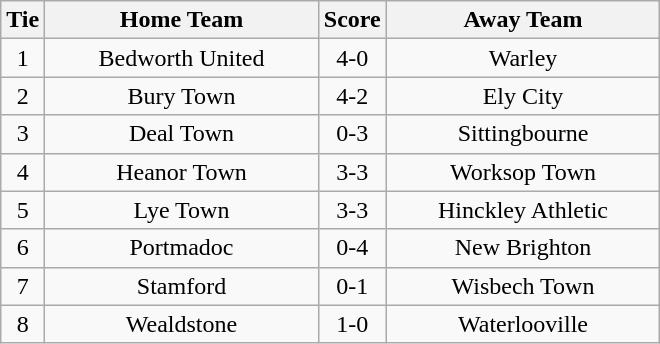<table class="wikitable" style="text-align:center;">
<tr>
<th width=20>Tie</th>
<th width=175>Home Team</th>
<th width=20>Score</th>
<th width=175>Away Team</th>
</tr>
<tr>
<td>1</td>
<td>Bedworth United</td>
<td>4-0</td>
<td>Warley</td>
</tr>
<tr>
<td>2</td>
<td>Bury Town</td>
<td>4-2</td>
<td>Ely City</td>
</tr>
<tr>
<td>3</td>
<td>Deal Town</td>
<td>0-3</td>
<td>Sittingbourne</td>
</tr>
<tr>
<td>4</td>
<td>Heanor Town</td>
<td>3-3</td>
<td>Worksop Town</td>
</tr>
<tr>
<td>5</td>
<td>Lye Town</td>
<td>3-3</td>
<td>Hinckley Athletic</td>
</tr>
<tr>
<td>6</td>
<td>Portmadoc</td>
<td>0-4</td>
<td>New Brighton</td>
</tr>
<tr>
<td>7</td>
<td>Stamford</td>
<td>0-1</td>
<td>Wisbech Town</td>
</tr>
<tr>
<td>8</td>
<td>Wealdstone</td>
<td>1-0</td>
<td>Waterlooville</td>
</tr>
</table>
